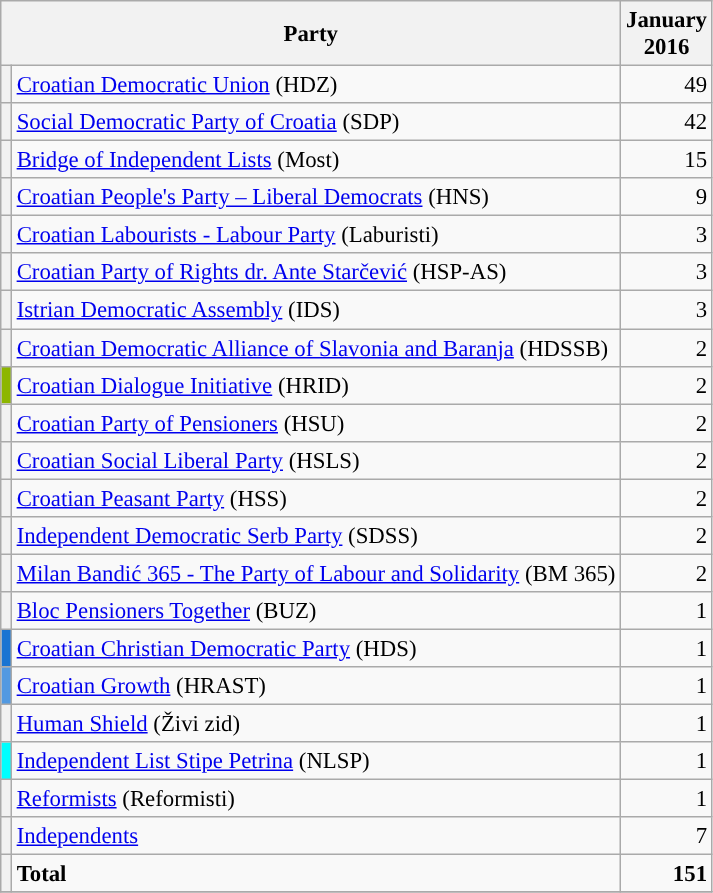<table class="wikitable" style="font-size: 95%;">
<tr>
<th colspan=2>Party</th>
<th>January<br> 2016</th>
</tr>
<tr>
<th style="background-color: "></th>
<td><a href='#'>Croatian Democratic Union</a> (HDZ)</td>
<td align="right">49</td>
</tr>
<tr>
<th style="background-color: "></th>
<td><a href='#'>Social Democratic Party of Croatia</a> (SDP)</td>
<td align="right">42</td>
</tr>
<tr>
<th style="background-color: "></th>
<td><a href='#'>Bridge of Independent Lists</a> (Most)</td>
<td align="right">15</td>
</tr>
<tr>
<th style="background-color: "></th>
<td><a href='#'>Croatian People's Party – Liberal Democrats</a> (HNS)</td>
<td align="right">9</td>
</tr>
<tr>
<th style="background-color: "></th>
<td><a href='#'>Croatian Labourists - Labour Party</a> (Laburisti)</td>
<td align="right">3</td>
</tr>
<tr>
<th style="background-color: "></th>
<td><a href='#'>Croatian Party of Rights dr. Ante Starčević</a> (HSP-AS)</td>
<td align="right">3</td>
</tr>
<tr>
<th style="background-color: "></th>
<td><a href='#'>Istrian Democratic Assembly</a> (IDS)</td>
<td align="right">3</td>
</tr>
<tr>
<th style="background-color: "></th>
<td><a href='#'>Croatian Democratic Alliance of Slavonia and Baranja</a> (HDSSB)</td>
<td align="right">2</td>
</tr>
<tr>
<th style="background-color: #8DB600"></th>
<td><a href='#'>Croatian Dialogue Initiative</a> (HRID)</td>
<td align="right">2</td>
</tr>
<tr>
<th style="background-color: "></th>
<td><a href='#'>Croatian Party of Pensioners</a> (HSU)</td>
<td align="right">2</td>
</tr>
<tr>
<th style="background-color: "></th>
<td><a href='#'>Croatian Social Liberal Party</a> (HSLS)</td>
<td align="right">2</td>
</tr>
<tr>
<th style="background-color: "></th>
<td><a href='#'>Croatian Peasant Party</a> (HSS)</td>
<td align="right">2</td>
</tr>
<tr>
<th style="background-color: "></th>
<td><a href='#'>Independent Democratic Serb Party</a> (SDSS)</td>
<td align="right">2</td>
</tr>
<tr>
<th style="background-color: "></th>
<td><a href='#'>Milan Bandić 365 - The Party of Labour and Solidarity</a> (BM 365)</td>
<td align="right">2</td>
</tr>
<tr>
<th style="background-color: "></th>
<td><a href='#'>Bloc Pensioners Together</a> (BUZ)</td>
<td align="right">1</td>
</tr>
<tr>
<th style="background-color: #1974D2"></th>
<td><a href='#'>Croatian Christian Democratic Party</a> (HDS)</td>
<td align="right">1</td>
</tr>
<tr>
<th style="background-color: #5299E1"></th>
<td><a href='#'>Croatian Growth</a> (HRAST)</td>
<td align="right">1</td>
</tr>
<tr>
<th style="background-color: "></th>
<td><a href='#'>Human Shield</a> (Živi zid)</td>
<td align="right">1</td>
</tr>
<tr>
<th style="background-color: #00FFFF"></th>
<td><a href='#'>Independent List Stipe Petrina</a> (NLSP)</td>
<td align="right">1</td>
</tr>
<tr>
<th style="background-color: "></th>
<td><a href='#'>Reformists</a> (Reformisti)</td>
<td align="right">1</td>
</tr>
<tr>
<th style="background-color: "></th>
<td><a href='#'>Independents</a></td>
<td align="right">7</td>
</tr>
<tr>
<th style="background-color: "></th>
<td><strong>Total</strong></td>
<td align="right"><strong>151</strong></td>
</tr>
<tr>
</tr>
</table>
